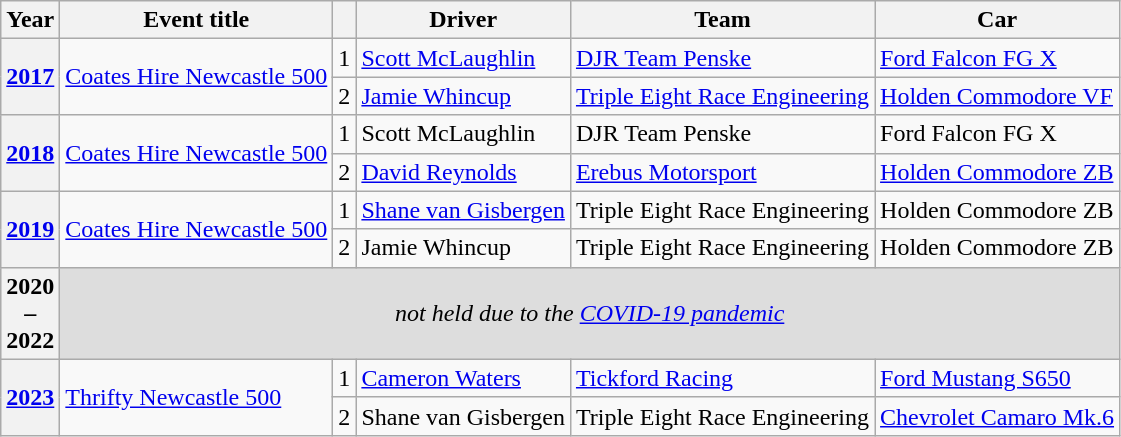<table class="wikitable plainrowheaders">
<tr>
<th scope="col">Year</th>
<th scope="col">Event title</th>
<th scope="col"></th>
<th scope="col">Driver</th>
<th scope="col">Team</th>
<th scope="col">Car</th>
</tr>
<tr>
<th scope="row" rowspan="2"><strong><a href='#'>2017</a></strong></th>
<td rowspan="2"><a href='#'>Coates Hire Newcastle 500</a></td>
<td align="center">1</td>
<td> <a href='#'>Scott McLaughlin</a></td>
<td><a href='#'>DJR Team Penske</a></td>
<td><a href='#'>Ford Falcon FG X</a></td>
</tr>
<tr>
<td scope="row" align="center">2</td>
<td> <a href='#'>Jamie Whincup</a></td>
<td><a href='#'>Triple Eight Race Engineering</a></td>
<td><a href='#'>Holden Commodore VF</a></td>
</tr>
<tr>
<th scope="row" rowspan="2"><strong><a href='#'>2018</a></strong></th>
<td rowspan="2"><a href='#'>Coates Hire Newcastle 500</a></td>
<td align="center">1</td>
<td> Scott McLaughlin</td>
<td>DJR Team Penske</td>
<td>Ford Falcon FG X</td>
</tr>
<tr>
<td scope="row" align="center">2</td>
<td> <a href='#'>David Reynolds</a></td>
<td><a href='#'>Erebus Motorsport</a></td>
<td><a href='#'>Holden Commodore ZB</a></td>
</tr>
<tr>
<th scope="row" rowspan="2"><strong><a href='#'>2019</a></strong></th>
<td rowspan="2"><a href='#'>Coates Hire Newcastle 500</a></td>
<td align="center">1</td>
<td> <a href='#'>Shane van Gisbergen</a></td>
<td>Triple Eight Race Engineering</td>
<td>Holden Commodore ZB</td>
</tr>
<tr>
<td scope="row" align="center">2</td>
<td> Jamie Whincup</td>
<td>Triple Eight Race Engineering</td>
<td>Holden Commodore ZB</td>
</tr>
<tr style="background:#dddddd">
<th>2020<br>–<br>2022</th>
<td align=center colspan=5><em>not held due to the <a href='#'>COVID-19 pandemic</a></em></td>
</tr>
<tr>
<th rowspan="2"><a href='#'>2023</a></th>
<td rowspan="2"><a href='#'>Thrifty Newcastle 500</a></td>
<td align="center">1</td>
<td> <a href='#'>Cameron Waters</a></td>
<td><a href='#'>Tickford Racing</a></td>
<td><a href='#'>Ford Mustang S650</a></td>
</tr>
<tr>
<td scope="row" align="center">2</td>
<td> Shane van Gisbergen</td>
<td>Triple Eight Race Engineering</td>
<td><a href='#'>Chevrolet Camaro Mk.6</a></td>
</tr>
</table>
